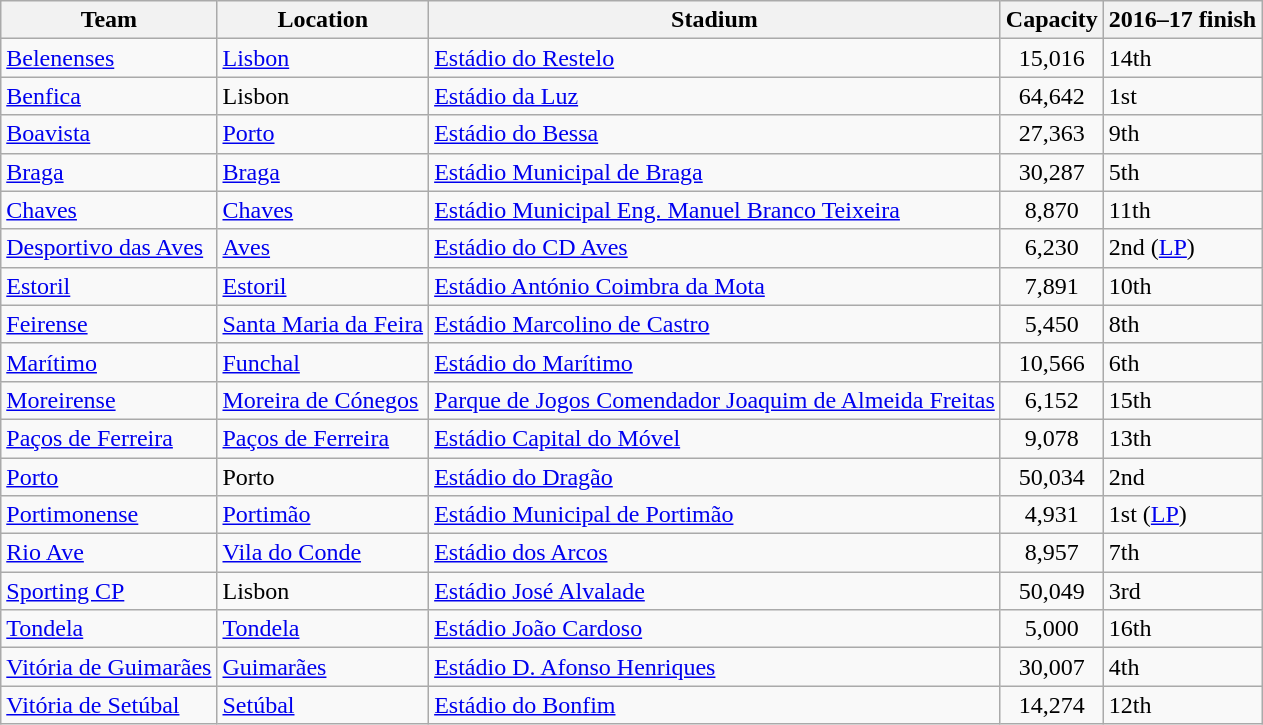<table class="wikitable sortable" style="text-align: left;">
<tr>
<th>Team</th>
<th>Location</th>
<th>Stadium</th>
<th>Capacity</th>
<th data-sort-type="number">2016–17 finish</th>
</tr>
<tr>
<td><a href='#'>Belenenses</a></td>
<td><a href='#'>Lisbon</a></td>
<td><a href='#'>Estádio do Restelo</a></td>
<td style="text-align:center;">15,016</td>
<td>14th</td>
</tr>
<tr>
<td><a href='#'>Benfica</a></td>
<td>Lisbon</td>
<td><a href='#'>Estádio da Luz</a></td>
<td style="text-align:center;">64,642</td>
<td>1st</td>
</tr>
<tr>
<td><a href='#'>Boavista</a></td>
<td><a href='#'>Porto</a></td>
<td><a href='#'>Estádio do Bessa</a></td>
<td style="text-align:center;">27,363</td>
<td>9th</td>
</tr>
<tr>
<td><a href='#'>Braga</a></td>
<td><a href='#'>Braga</a></td>
<td><a href='#'>Estádio Municipal de Braga</a></td>
<td style="text-align:center;">30,287</td>
<td>5th</td>
</tr>
<tr>
<td><a href='#'>Chaves</a></td>
<td><a href='#'>Chaves</a></td>
<td><a href='#'>Estádio Municipal Eng. Manuel Branco Teixeira</a></td>
<td style="text-align:center;">8,870</td>
<td>11th</td>
</tr>
<tr>
<td><a href='#'>Desportivo das Aves</a></td>
<td><a href='#'>Aves</a></td>
<td><a href='#'>Estádio do CD Aves</a></td>
<td style="text-align:center;">6,230</td>
<td>2nd (<a href='#'>LP</a>)</td>
</tr>
<tr>
<td><a href='#'>Estoril</a></td>
<td><a href='#'>Estoril</a></td>
<td><a href='#'>Estádio António Coimbra da Mota</a></td>
<td style="text-align:center;">7,891</td>
<td>10th</td>
</tr>
<tr>
<td><a href='#'>Feirense</a></td>
<td><a href='#'>Santa Maria da Feira</a></td>
<td><a href='#'>Estádio Marcolino de Castro</a></td>
<td style="text-align:center;">5,450</td>
<td>8th</td>
</tr>
<tr>
<td><a href='#'>Marítimo</a></td>
<td><a href='#'>Funchal</a></td>
<td><a href='#'>Estádio do Marítimo</a></td>
<td style="text-align:center;">10,566</td>
<td>6th</td>
</tr>
<tr>
<td><a href='#'>Moreirense</a></td>
<td><a href='#'>Moreira de Cónegos</a></td>
<td><a href='#'>Parque de Jogos Comendador Joaquim de Almeida Freitas</a></td>
<td style="text-align:center;">6,152</td>
<td>15th</td>
</tr>
<tr>
<td><a href='#'>Paços de Ferreira</a></td>
<td><a href='#'>Paços de Ferreira</a></td>
<td><a href='#'>Estádio Capital do Móvel</a></td>
<td style="text-align:center;">9,078</td>
<td>13th</td>
</tr>
<tr>
<td><a href='#'>Porto</a></td>
<td>Porto</td>
<td><a href='#'>Estádio do Dragão</a></td>
<td style="text-align:center;">50,034</td>
<td>2nd</td>
</tr>
<tr>
<td><a href='#'>Portimonense</a></td>
<td><a href='#'>Portimão</a></td>
<td><a href='#'>Estádio Municipal de Portimão</a></td>
<td style="text-align:center;">4,931</td>
<td>1st (<a href='#'>LP</a>)</td>
</tr>
<tr>
<td><a href='#'>Rio Ave</a></td>
<td><a href='#'>Vila do Conde</a></td>
<td><a href='#'>Estádio dos Arcos</a></td>
<td style="text-align:center;">8,957</td>
<td>7th</td>
</tr>
<tr>
<td><a href='#'>Sporting CP</a></td>
<td>Lisbon</td>
<td><a href='#'>Estádio José Alvalade</a></td>
<td style="text-align:center;">50,049</td>
<td>3rd</td>
</tr>
<tr>
<td><a href='#'>Tondela</a></td>
<td><a href='#'>Tondela</a></td>
<td><a href='#'>Estádio João Cardoso</a></td>
<td style="text-align:center;">5,000</td>
<td>16th</td>
</tr>
<tr>
<td><a href='#'>Vitória de Guimarães</a></td>
<td><a href='#'>Guimarães</a></td>
<td><a href='#'>Estádio D. Afonso Henriques</a></td>
<td style="text-align:center;">30,007</td>
<td>4th</td>
</tr>
<tr>
<td><a href='#'>Vitória de Setúbal</a></td>
<td><a href='#'>Setúbal</a></td>
<td><a href='#'>Estádio do Bonfim</a></td>
<td style="text-align:center;">14,274</td>
<td>12th</td>
</tr>
</table>
